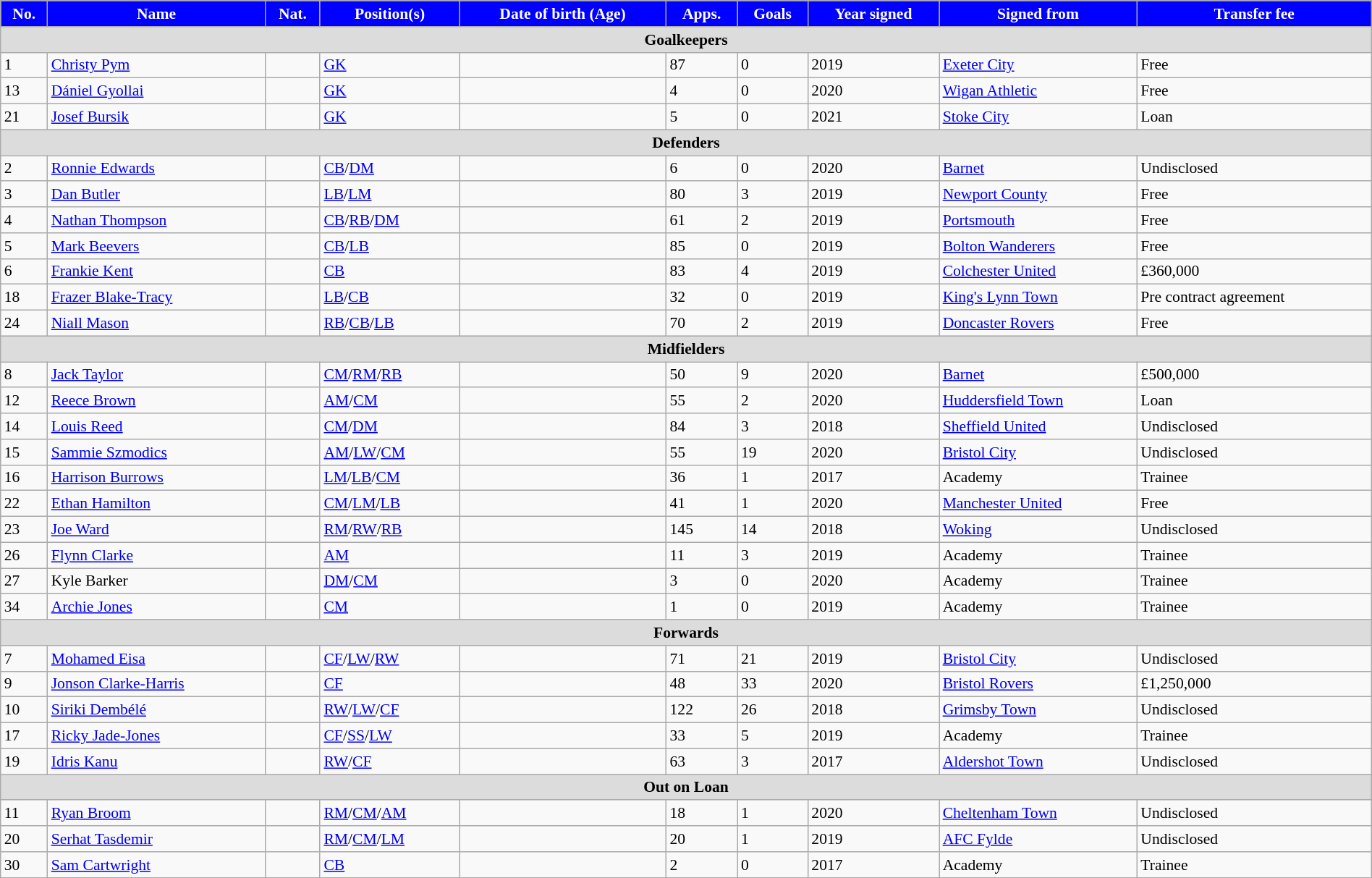<table class="wikitable" style="font-size:90%;width:100%">
<tr>
<th style="background:blue;color:white">No.</th>
<th style="background:blue;color:white">Name</th>
<th style="background:blue;color:white">Nat.</th>
<th style="background:blue;color:white">Position(s)</th>
<th style="background:blue;color:white">Date of birth (Age)</th>
<th style="background:blue;color:white">Apps.</th>
<th style="background:blue;color:white">Goals</th>
<th style="background:blue;color:white">Year signed</th>
<th style="background:blue;color:white">Signed from</th>
<th style="background:blue;color:white">Transfer fee</th>
</tr>
<tr>
<th colspan=11 style="background:#dcdcdc">Goalkeepers</th>
</tr>
<tr>
<td>1</td>
<td><a href='#'>Christy Pym</a></td>
<td></td>
<td><a href='#'>GK</a></td>
<td></td>
<td>87</td>
<td>0</td>
<td>2019</td>
<td> <a href='#'>Exeter City</a></td>
<td>Free</td>
</tr>
<tr>
<td>13</td>
<td><a href='#'>Dániel Gyollai</a></td>
<td></td>
<td><a href='#'>GK</a></td>
<td></td>
<td>4</td>
<td>0</td>
<td>2020</td>
<td> <a href='#'>Wigan Athletic</a></td>
<td>Free</td>
</tr>
<tr>
<td>21</td>
<td><a href='#'>Josef Bursik</a></td>
<td></td>
<td><a href='#'>GK</a></td>
<td></td>
<td>5</td>
<td>0</td>
<td>2021</td>
<td> <a href='#'>Stoke City</a></td>
<td>Loan</td>
</tr>
<tr>
<th colspan=11 style="background:#dcdcdc">Defenders</th>
</tr>
<tr>
<td>2</td>
<td><a href='#'>Ronnie Edwards</a></td>
<td></td>
<td><a href='#'>CB</a>/<a href='#'>DM</a></td>
<td></td>
<td>6</td>
<td>0</td>
<td>2020</td>
<td> <a href='#'>Barnet</a></td>
<td>Undisclosed</td>
</tr>
<tr>
<td>3</td>
<td><a href='#'>Dan Butler</a></td>
<td></td>
<td><a href='#'>LB</a>/<a href='#'>LM</a></td>
<td></td>
<td>80</td>
<td>3</td>
<td>2019</td>
<td> <a href='#'>Newport County</a></td>
<td>Free</td>
</tr>
<tr>
<td>4</td>
<td><a href='#'>Nathan Thompson</a></td>
<td></td>
<td><a href='#'>CB</a>/<a href='#'>RB</a>/<a href='#'>DM</a></td>
<td></td>
<td>61</td>
<td>2</td>
<td>2019</td>
<td> <a href='#'>Portsmouth</a></td>
<td>Free</td>
</tr>
<tr>
<td>5</td>
<td><a href='#'>Mark Beevers</a></td>
<td></td>
<td><a href='#'>CB</a>/<a href='#'>LB</a></td>
<td></td>
<td>85</td>
<td>0</td>
<td>2019</td>
<td> <a href='#'>Bolton Wanderers</a></td>
<td>Free</td>
</tr>
<tr>
<td>6</td>
<td><a href='#'>Frankie Kent</a></td>
<td></td>
<td><a href='#'>CB</a></td>
<td></td>
<td>83</td>
<td>4</td>
<td>2019</td>
<td> <a href='#'>Colchester United</a></td>
<td>£360,000</td>
</tr>
<tr>
<td>18</td>
<td><a href='#'>Frazer Blake-Tracy</a></td>
<td></td>
<td><a href='#'>LB</a>/<a href='#'>CB</a></td>
<td></td>
<td>32</td>
<td>0</td>
<td>2019</td>
<td> <a href='#'>King's Lynn Town</a></td>
<td>Pre contract agreement</td>
</tr>
<tr>
<td>24</td>
<td><a href='#'>Niall Mason</a></td>
<td></td>
<td><a href='#'>RB</a>/<a href='#'>CB</a>/<a href='#'>LB</a></td>
<td></td>
<td>70</td>
<td>2</td>
<td>2019</td>
<td> <a href='#'>Doncaster Rovers</a></td>
<td>Free</td>
</tr>
<tr>
<th colspan=11 style="background:#dcdcdc">Midfielders</th>
</tr>
<tr>
<td>8</td>
<td><a href='#'>Jack Taylor</a></td>
<td></td>
<td><a href='#'>CM</a>/<a href='#'>RM</a>/<a href='#'>RB</a></td>
<td></td>
<td>50</td>
<td>9</td>
<td>2020</td>
<td> <a href='#'>Barnet</a></td>
<td>£500,000</td>
</tr>
<tr>
<td>12</td>
<td><a href='#'>Reece Brown</a></td>
<td></td>
<td><a href='#'>AM</a>/<a href='#'>CM</a></td>
<td></td>
<td>55</td>
<td>2</td>
<td>2020</td>
<td> <a href='#'>Huddersfield Town</a></td>
<td>Loan</td>
</tr>
<tr>
<td>14</td>
<td><a href='#'>Louis Reed</a></td>
<td></td>
<td><a href='#'>CM</a>/<a href='#'>DM</a></td>
<td></td>
<td>84</td>
<td>3</td>
<td>2018</td>
<td> <a href='#'>Sheffield United</a></td>
<td>Undisclosed</td>
</tr>
<tr>
<td>15</td>
<td><a href='#'>Sammie Szmodics</a></td>
<td></td>
<td><a href='#'>AM</a>/<a href='#'>LW</a>/<a href='#'>CM</a></td>
<td></td>
<td>55</td>
<td>19</td>
<td>2020</td>
<td> <a href='#'>Bristol City</a></td>
<td>Undisclosed</td>
</tr>
<tr>
<td>16</td>
<td><a href='#'>Harrison Burrows</a></td>
<td></td>
<td><a href='#'>LM</a>/<a href='#'>LB</a>/<a href='#'>CM</a></td>
<td></td>
<td>36</td>
<td>1</td>
<td>2017</td>
<td>Academy</td>
<td>Trainee</td>
</tr>
<tr>
<td>22</td>
<td><a href='#'>Ethan Hamilton</a></td>
<td></td>
<td><a href='#'>CM</a>/<a href='#'>LM</a>/<a href='#'>LB</a></td>
<td></td>
<td>41</td>
<td>1</td>
<td>2020</td>
<td> <a href='#'>Manchester United</a></td>
<td>Free</td>
</tr>
<tr>
<td>23</td>
<td><a href='#'>Joe Ward</a></td>
<td></td>
<td><a href='#'>RM</a>/<a href='#'>RW</a>/<a href='#'>RB</a></td>
<td></td>
<td>145</td>
<td>14</td>
<td>2018</td>
<td> <a href='#'>Woking</a></td>
<td>Undisclosed</td>
</tr>
<tr>
<td>26</td>
<td><a href='#'>Flynn Clarke</a></td>
<td></td>
<td><a href='#'>AM</a></td>
<td></td>
<td>11</td>
<td>3</td>
<td>2019</td>
<td>Academy</td>
<td>Trainee</td>
</tr>
<tr>
<td>27</td>
<td>Kyle Barker</td>
<td></td>
<td><a href='#'>DM</a>/<a href='#'>CM</a></td>
<td></td>
<td>3</td>
<td>0</td>
<td>2020</td>
<td>Academy</td>
<td>Trainee</td>
</tr>
<tr>
<td>34</td>
<td><a href='#'>Archie Jones</a></td>
<td></td>
<td><a href='#'>CM</a></td>
<td></td>
<td>1</td>
<td>0</td>
<td>2019</td>
<td>Academy</td>
<td>Trainee</td>
</tr>
<tr>
<th colspan=11 style="background:#dcdcdc">Forwards</th>
</tr>
<tr>
<td>7</td>
<td><a href='#'>Mohamed Eisa</a></td>
<td></td>
<td><a href='#'>CF</a>/<a href='#'>LW</a>/<a href='#'>RW</a></td>
<td></td>
<td>71</td>
<td>21</td>
<td>2019</td>
<td> <a href='#'>Bristol City</a></td>
<td>Undisclosed</td>
</tr>
<tr>
<td>9</td>
<td><a href='#'>Jonson Clarke-Harris</a></td>
<td></td>
<td><a href='#'>CF</a></td>
<td></td>
<td>48</td>
<td>33</td>
<td>2020</td>
<td> <a href='#'>Bristol Rovers</a></td>
<td>£1,250,000</td>
</tr>
<tr>
<td>10</td>
<td><a href='#'>Siriki Dembélé</a></td>
<td></td>
<td><a href='#'>RW</a>/<a href='#'>LW</a>/<a href='#'>CF</a></td>
<td></td>
<td>122</td>
<td>26</td>
<td>2018</td>
<td> <a href='#'>Grimsby Town</a></td>
<td>Undisclosed</td>
</tr>
<tr>
<td>17</td>
<td><a href='#'>Ricky Jade-Jones</a></td>
<td></td>
<td><a href='#'>CF</a>/<a href='#'>SS</a>/<a href='#'>LW</a></td>
<td></td>
<td>33</td>
<td>5</td>
<td>2019</td>
<td>Academy</td>
<td>Trainee</td>
</tr>
<tr>
<td>19</td>
<td><a href='#'>Idris Kanu</a></td>
<td></td>
<td><a href='#'>RW</a>/<a href='#'>CF</a></td>
<td></td>
<td>63</td>
<td>3</td>
<td>2017</td>
<td> <a href='#'>Aldershot Town</a></td>
<td>Undisclosed</td>
</tr>
<tr>
<th colspan=11 style="background:#dcdcdc">Out on Loan</th>
</tr>
<tr>
<td>11</td>
<td><a href='#'>Ryan Broom</a></td>
<td></td>
<td><a href='#'>RM</a>/<a href='#'>CM</a>/<a href='#'>AM</a></td>
<td></td>
<td>18</td>
<td>1</td>
<td>2020</td>
<td> <a href='#'>Cheltenham Town</a></td>
<td>Undisclosed</td>
</tr>
<tr>
<td>20</td>
<td><a href='#'>Serhat Tasdemir</a></td>
<td></td>
<td><a href='#'>RM</a>/<a href='#'>CM</a>/<a href='#'>LM</a></td>
<td></td>
<td>20</td>
<td>1</td>
<td>2019</td>
<td> <a href='#'>AFC Fylde</a></td>
<td>Undisclosed</td>
</tr>
<tr>
<td>30</td>
<td><a href='#'>Sam Cartwright</a></td>
<td></td>
<td><a href='#'>CB</a></td>
<td></td>
<td>2</td>
<td>0</td>
<td>2017</td>
<td>Academy</td>
<td>Trainee</td>
</tr>
</table>
